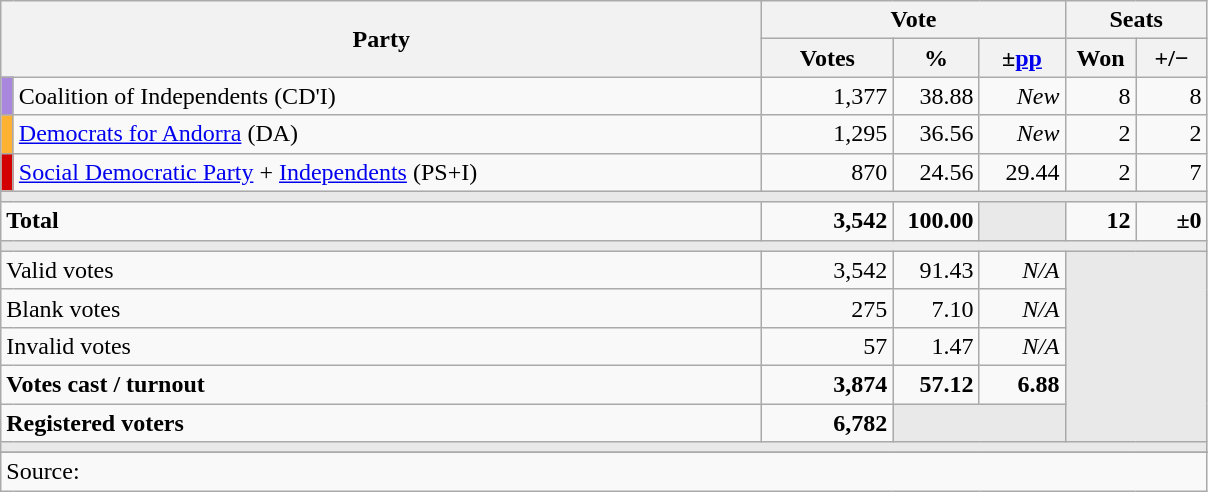<table class="wikitable" style="text-align:right; font-size:100%; margin-bottom:0">
<tr>
<th align="left" rowspan="2" colspan="2" width="500">Party</th>
<th colspan="3">Vote</th>
<th colspan="2">Seats</th>
</tr>
<tr>
<th width="80">Votes</th>
<th width="50">%</th>
<th width="50">±<a href='#'>pp</a></th>
<th width="40">Won</th>
<th width="40">+/−</th>
</tr>
<tr>
<td width="1" style="color:inherit;background:#aa87de"></td>
<td align="left">Coalition of Independents (CD'I)</td>
<td>1,377</td>
<td>38.88</td>
<td><em>New</em></td>
<td>8</td>
<td>8</td>
</tr>
<tr>
<td width="1" style="color:inherit;background:#FFB232"></td>
<td align="left"><a href='#'>Democrats for Andorra</a> (DA)</td>
<td>1,295</td>
<td>36.56</td>
<td><em>New</em></td>
<td>2</td>
<td>2</td>
</tr>
<tr>
<td width="1" style="color:inherit;background:#D40000"></td>
<td align="left"><a href='#'>Social Democratic Party</a> + <a href='#'>Independents</a> (PS+I)</td>
<td>870</td>
<td>24.56</td>
<td>29.44</td>
<td>2</td>
<td>7</td>
</tr>
<tr>
<td colspan="7" bgcolor="#E9E9E9"></td>
</tr>
<tr style="font-weight:bold;">
<td align="left" colspan="2">Total</td>
<td>3,542</td>
<td>100.00</td>
<td bgcolor="#E9E9E9"></td>
<td>12</td>
<td>±0</td>
</tr>
<tr>
<td colspan="7" bgcolor="#E9E9E9"></td>
</tr>
<tr>
<td align="left" colspan="2">Valid votes</td>
<td>3,542</td>
<td>91.43</td>
<td><em>N/A</em></td>
<td bgcolor="#E9E9E9" colspan="2" rowspan="5"></td>
</tr>
<tr>
<td align="left" colspan="2">Blank votes</td>
<td>275</td>
<td>7.10</td>
<td><em>N/A</em></td>
</tr>
<tr>
<td align="left" colspan="2">Invalid votes</td>
<td>57</td>
<td>1.47</td>
<td><em>N/A</em></td>
</tr>
<tr style="font-weight:bold;">
<td align="left" colspan="2">Votes cast / turnout</td>
<td>3,874</td>
<td>57.12</td>
<td>6.88</td>
</tr>
<tr style="font-weight:bold;">
<td align="left" colspan="2">Registered voters</td>
<td>6,782</td>
<td bgcolor="#E9E9E9" colspan="2"></td>
</tr>
<tr>
<td colspan="7" bgcolor="#E9E9E9"></td>
</tr>
<tr>
</tr>
<tr>
<td align="left" colspan="7">Source: </td>
</tr>
</table>
